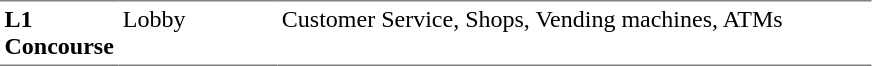<table table border=0 cellspacing=0 cellpadding=3>
<tr>
<td style="border-bottom:solid 1px gray; border-top:solid 1px gray;" valign=top width=50><strong>L1<br>Concourse</strong></td>
<td style="border-bottom:solid 1px gray; border-top:solid 1px gray;" valign=top width=100>Lobby</td>
<td style="border-bottom:solid 1px gray; border-top:solid 1px gray;" valign=top width=390>Customer Service, Shops, Vending machines, ATMs</td>
</tr>
</table>
